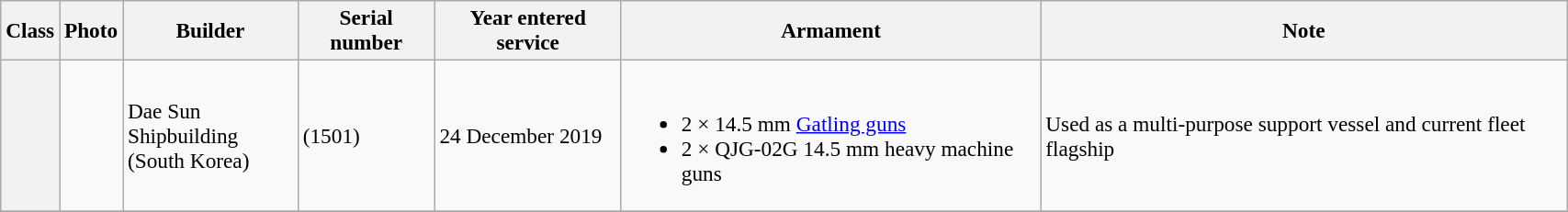<table class="wikitable" style="font-size:97%; width:90%">
<tr>
<th>Class</th>
<th>Photo</th>
<th width="120">Builder</th>
<th>Serial number</th>
<th>Year entered service</th>
<th>Armament</th>
<th>Note</th>
</tr>
<tr>
<th rowspan="1"></th>
<td></td>
<td rowspan="1">Dae Sun Shipbuilding <br> (South Korea)  </td>
<td> (1501)</td>
<td rowspan="1">24 December 2019</td>
<td><br><ul><li>2 × 14.5 mm <a href='#'>Gatling guns</a></li><li>2 × QJG-02G 14.5 mm heavy machine guns</li></ul></td>
<td rowspan="1">Used as a multi-purpose support vessel and current fleet flagship</td>
</tr>
<tr>
</tr>
</table>
